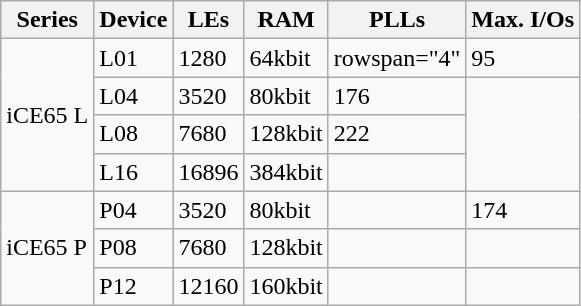<table class="wikitable floatright">
<tr>
<th>Series</th>
<th>Device</th>
<th>LEs</th>
<th>RAM</th>
<th>PLLs</th>
<th>Max. I/Os</th>
</tr>
<tr>
<td rowspan="4">iCE65 L</td>
<td>L01</td>
<td> 1280</td>
<td> 64kbit</td>
<td>rowspan="4" </td>
<td> 95</td>
</tr>
<tr>
<td>L04</td>
<td> 3520</td>
<td> 80kbit</td>
<td> 176</td>
</tr>
<tr>
<td>L08</td>
<td> 7680</td>
<td> 128kbit</td>
<td> 222</td>
</tr>
<tr>
<td>L16</td>
<td> 16896</td>
<td> 384kbit</td>
<td></td>
</tr>
<tr>
<td rowspan="3">iCE65 P</td>
<td>P04</td>
<td> 3520</td>
<td> 80kbit</td>
<td></td>
<td> 174</td>
</tr>
<tr>
<td>P08</td>
<td> 7680</td>
<td> 128kbit</td>
<td></td>
<td></td>
</tr>
<tr>
<td>P12</td>
<td> 12160</td>
<td> 160kbit</td>
<td></td>
<td></td>
</tr>
</table>
